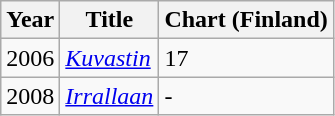<table class="wikitable">
<tr>
<th>Year</th>
<th>Title</th>
<th>Chart (Finland)</th>
</tr>
<tr>
<td>2006</td>
<td><em><a href='#'>Kuvastin</a></em></td>
<td>17</td>
</tr>
<tr>
<td>2008</td>
<td><em><a href='#'>Irrallaan</a></em></td>
<td>-</td>
</tr>
</table>
